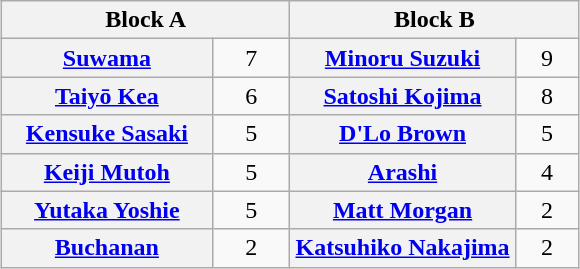<table class="wikitable" style="margin: 1em auto 1em auto;text-align:center">
<tr>
<th colspan="2" style="width:50%">Block A</th>
<th colspan="2" style="width:50%">Block B</th>
</tr>
<tr>
<th><a href='#'>Suwama</a></th>
<td style="width:35px">7</td>
<th><a href='#'>Minoru Suzuki</a></th>
<td style="width:35px">9</td>
</tr>
<tr>
<th><a href='#'>Taiyō Kea</a></th>
<td>6</td>
<th><a href='#'>Satoshi Kojima</a></th>
<td>8</td>
</tr>
<tr>
<th><a href='#'>Kensuke Sasaki</a></th>
<td>5</td>
<th><a href='#'>D'Lo Brown</a></th>
<td>5</td>
</tr>
<tr>
<th><a href='#'>Keiji Mutoh</a></th>
<td>5</td>
<th><a href='#'>Arashi</a></th>
<td>4</td>
</tr>
<tr>
<th><a href='#'>Yutaka Yoshie</a></th>
<td>5</td>
<th><a href='#'>Matt Morgan</a></th>
<td>2</td>
</tr>
<tr>
<th><a href='#'>Buchanan</a></th>
<td>2</td>
<th><a href='#'>Katsuhiko Nakajima</a></th>
<td>2</td>
</tr>
</table>
